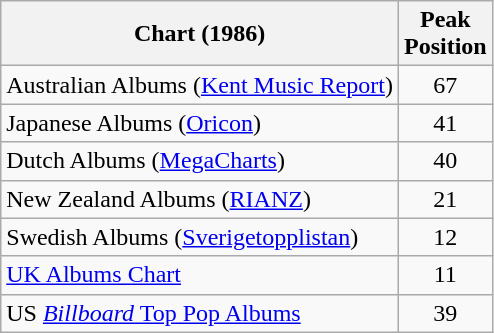<table class="wikitable sortable plainrowheaders">
<tr>
<th scope="col">Chart (1986)</th>
<th scope="col">Peak<br>Position</th>
</tr>
<tr>
<td scope="row">Australian Albums (<a href='#'>Kent Music Report</a>)</td>
<td align="center">67</td>
</tr>
<tr>
<td scope="row">Japanese Albums (<a href='#'>Oricon</a>)</td>
<td align="center">41</td>
</tr>
<tr>
<td scope="row">Dutch Albums (<a href='#'>MegaCharts</a>)</td>
<td align="center">40</td>
</tr>
<tr>
<td scope="row">New Zealand Albums (<a href='#'>RIANZ</a>)</td>
<td align="center">21</td>
</tr>
<tr>
<td scope="row">Swedish Albums (<a href='#'>Sverigetopplistan</a>)</td>
<td align="center">12</td>
</tr>
<tr>
<td scope="row"><a href='#'>UK Albums Chart</a></td>
<td align="center">11</td>
</tr>
<tr>
<td scope="row">US <a href='#'><em>Billboard</em> Top Pop Albums</a></td>
<td align="center">39</td>
</tr>
</table>
